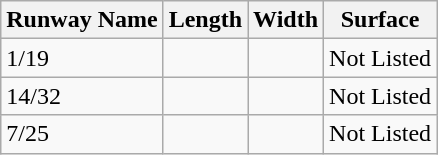<table class="wikitable">
<tr>
<th>Runway Name</th>
<th>Length</th>
<th>Width</th>
<th>Surface</th>
</tr>
<tr>
<td>1/19</td>
<td></td>
<td></td>
<td>Not Listed</td>
</tr>
<tr>
<td>14/32</td>
<td></td>
<td></td>
<td>Not Listed</td>
</tr>
<tr>
<td>7/25</td>
<td></td>
<td></td>
<td>Not Listed</td>
</tr>
</table>
